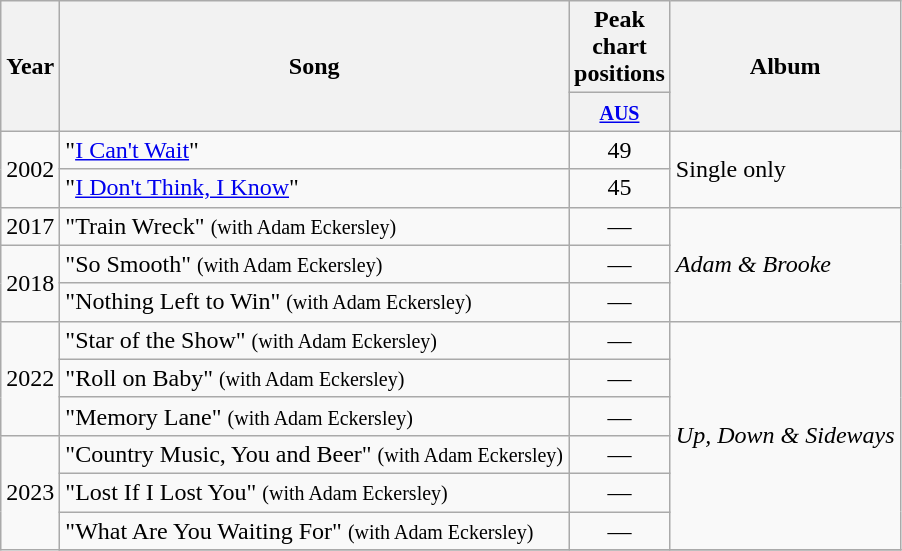<table class="wikitable">
<tr>
<th scope="col" rowspan="2">Year</th>
<th scope="col" rowspan="2">Song</th>
<th scope="col" colspan="1">Peak chart<br>positions</th>
<th scope="col" rowspan="2">Album</th>
</tr>
<tr>
<th width="40"><small><a href='#'>AUS</a></small><br></th>
</tr>
<tr>
<td align="center" rowspan=2>2002</td>
<td>"<a href='#'>I Can't Wait</a>"</td>
<td align="center">49</td>
<td rowspan="2">Single only</td>
</tr>
<tr>
<td>"<a href='#'>I Don't Think, I Know</a>"</td>
<td align="center">45</td>
</tr>
<tr>
<td align="center">2017</td>
<td>"Train Wreck" <small>(with Adam Eckersley)</small></td>
<td align="center">—</td>
<td rowspan="3"><em>Adam & Brooke</em></td>
</tr>
<tr>
<td align="center" rowspan=2>2018</td>
<td>"So Smooth" <small>(with Adam Eckersley)</small></td>
<td align="center">—</td>
</tr>
<tr>
<td>"Nothing Left to Win" <small>(with Adam Eckersley)</small></td>
<td align="center">—</td>
</tr>
<tr>
<td align="center" rowspan=3>2022</td>
<td>"Star of the Show" <small>(with Adam Eckersley)</small></td>
<td align="center">—</td>
<td rowspan="6"><em>Up, Down & Sideways</em></td>
</tr>
<tr>
<td>"Roll on Baby" <small>(with Adam Eckersley)</small></td>
<td align="center">—</td>
</tr>
<tr>
<td>"Memory Lane" <small>(with Adam Eckersley)</small></td>
<td align="center">—</td>
</tr>
<tr>
<td align="center" rowspan=4>2023</td>
<td>"Country Music, You and Beer" <small>(with Adam Eckersley)</small></td>
<td align="center">—</td>
</tr>
<tr>
<td>"Lost If I Lost You" <small>(with Adam Eckersley)</small></td>
<td align="center">—</td>
</tr>
<tr>
<td>"What Are You Waiting For" <small>(with Adam Eckersley)</small></td>
<td align="center">—</td>
</tr>
<tr>
</tr>
</table>
